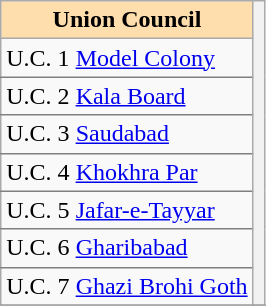<table class="sortable wikitable" align="left">
<tr>
<th style="background:#ffdead;"><strong>Union Council</strong></th>
<th rowspan=8 style="border-bottom:1px solid grey;" valign="top" class="unsortable"><br><br></th>
</tr>
<tr>
<td style="border-bottom:1px solid grey;">U.C. 1 <a href='#'>Model Colony</a></td>
</tr>
<tr>
<td style="border-bottom:1px solid grey;">U.C. 2 <a href='#'>Kala Board</a></td>
</tr>
<tr>
<td style="border-bottom:1px solid grey;">U.C. 3 <a href='#'>Saudabad</a></td>
</tr>
<tr>
<td style="border-bottom:1px solid grey;">U.C. 4 <a href='#'>Khokhra Par</a></td>
</tr>
<tr>
<td style="border-bottom:1px solid grey;">U.C. 5 <a href='#'>Jafar-e-Tayyar</a></td>
</tr>
<tr>
<td style="border-bottom:1px solid grey;">U.C. 6 <a href='#'>Gharibabad</a></td>
</tr>
<tr>
<td style="border-bottom:1px solid grey;">U.C. 7 <a href='#'>Ghazi Brohi Goth</a></td>
</tr>
<tr>
</tr>
</table>
